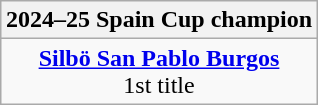<table class="wikitable" style="text-align:center; margin:auto">
<tr>
<th>2024–25 Spain Cup champion</th>
</tr>
<tr>
<td><strong><a href='#'>Silbö San Pablo Burgos</a></strong><br>1st title</td>
</tr>
</table>
